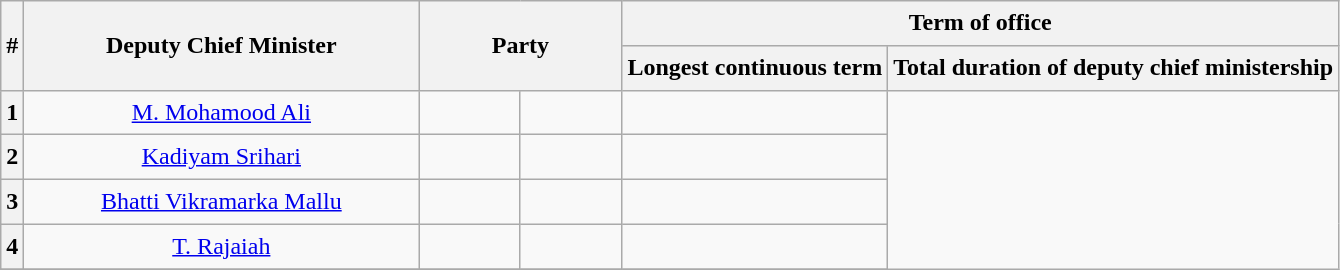<table class="wikitable sortable" style="line-height:1.4em; text-align:center">
<tr>
<th data-sort-type=number rowspan = "2">#</th>
<th rowspan="2" style="width:16em">Deputy Chief Minister</th>
<th rowspan="2" colspan=2 style="width:8em">Party</th>
<th colspan="2">Term of office</th>
</tr>
<tr>
<th>Longest continuous term</th>
<th>Total duration of deputy chief ministership</th>
</tr>
<tr>
<th data-sort-value="1">1</th>
<td><a href='#'>M. Mohamood Ali</a></td>
<td></td>
<td></td>
<td></td>
</tr>
<tr>
<th data-sort-value="2">2</th>
<td><a href='#'>Kadiyam Srihari</a></td>
<td></td>
<td></td>
<td></td>
</tr>
<tr>
<th data-sort-value="3">3</th>
<td><a href='#'>Bhatti Vikramarka Mallu</a></td>
<td></td>
<td></td>
<td></td>
</tr>
<tr>
<th data-sort-value="4">4</th>
<td><a href='#'>T. Rajaiah</a></td>
<td></td>
<td></td>
<td></td>
</tr>
<tr>
</tr>
</table>
